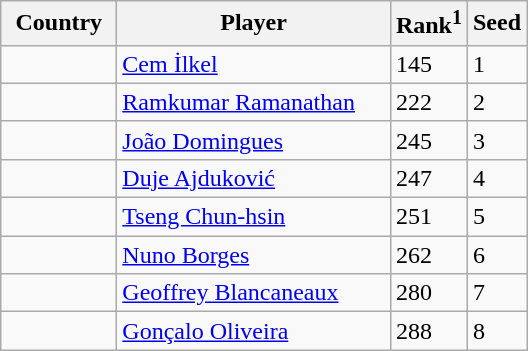<table class="sortable wikitable">
<tr>
<th width="70">Country</th>
<th width="175">Player</th>
<th>Rank<sup>1</sup></th>
<th>Seed</th>
</tr>
<tr>
<td></td>
<td><a href='#'>Cem İlkel</a></td>
<td>145</td>
<td>1</td>
</tr>
<tr>
<td></td>
<td><a href='#'>Ramkumar Ramanathan</a></td>
<td>222</td>
<td>2</td>
</tr>
<tr>
<td></td>
<td><a href='#'>João Domingues</a></td>
<td>245</td>
<td>3</td>
</tr>
<tr>
<td></td>
<td><a href='#'>Duje Ajduković</a></td>
<td>247</td>
<td>4</td>
</tr>
<tr>
<td></td>
<td><a href='#'>Tseng Chun-hsin</a></td>
<td>251</td>
<td>5</td>
</tr>
<tr>
<td></td>
<td><a href='#'>Nuno Borges</a></td>
<td>262</td>
<td>6</td>
</tr>
<tr>
<td></td>
<td><a href='#'>Geoffrey Blancaneaux</a></td>
<td>280</td>
<td>7</td>
</tr>
<tr>
<td></td>
<td><a href='#'>Gonçalo Oliveira</a></td>
<td>288</td>
<td>8</td>
</tr>
</table>
